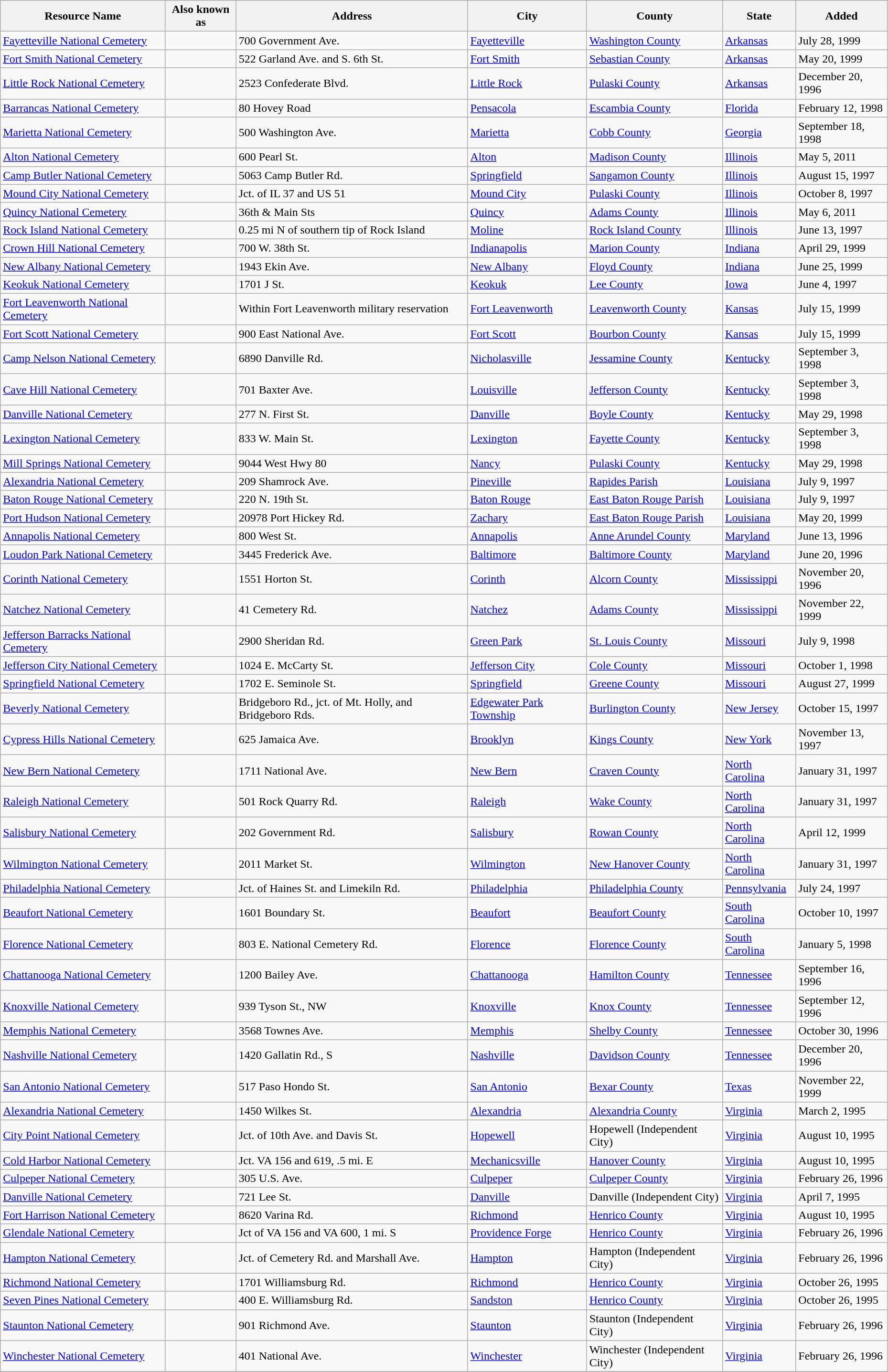<table class="wikitable sortable" style="width:98%">
<tr>
<th><strong>Resource Name</strong></th>
<th><strong>Also known as</strong></th>
<th><strong>Address</strong></th>
<th><strong>City</strong></th>
<th><strong>County</strong></th>
<th><strong>State</strong></th>
<th><strong>Added</strong></th>
</tr>
<tr>
<td><a href='#'>Fayetteville National Cemetery</a></td>
<td></td>
<td>700 Government Ave.</td>
<td><a href='#'>Fayetteville</a></td>
<td><a href='#'>Washington County</a></td>
<td><a href='#'>Arkansas</a></td>
<td>July 28, 1999</td>
</tr>
<tr>
<td><a href='#'>Fort Smith National Cemetery</a></td>
<td></td>
<td>522 Garland Ave. and S. 6th St.</td>
<td><a href='#'>Fort Smith</a></td>
<td><a href='#'>Sebastian County</a></td>
<td><a href='#'>Arkansas</a></td>
<td>May 20, 1999</td>
</tr>
<tr>
<td><a href='#'>Little Rock National Cemetery</a></td>
<td></td>
<td>2523 Confederate Blvd.</td>
<td><a href='#'>Little Rock</a></td>
<td><a href='#'>Pulaski County</a></td>
<td><a href='#'>Arkansas</a></td>
<td>December 20, 1996</td>
</tr>
<tr>
<td><a href='#'>Barrancas National Cemetery</a></td>
<td></td>
<td>80 Hovey Road</td>
<td><a href='#'>Pensacola</a></td>
<td><a href='#'>Escambia County</a></td>
<td><a href='#'>Florida</a></td>
<td>February 12, 1998</td>
</tr>
<tr>
<td><a href='#'>Marietta National Cemetery</a></td>
<td></td>
<td>500 Washington Ave.</td>
<td><a href='#'>Marietta</a></td>
<td><a href='#'>Cobb County</a></td>
<td><a href='#'>Georgia</a></td>
<td>September 18, 1998</td>
</tr>
<tr>
<td><a href='#'>Alton National Cemetery</a></td>
<td></td>
<td>600 Pearl St.</td>
<td><a href='#'>Alton</a></td>
<td><a href='#'>Madison County</a></td>
<td><a href='#'>Illinois</a></td>
<td>May 5, 2011</td>
</tr>
<tr>
<td><a href='#'>Camp Butler National Cemetery</a></td>
<td></td>
<td>5063 Camp Butler Rd.</td>
<td><a href='#'>Springfield</a></td>
<td><a href='#'>Sangamon County</a></td>
<td><a href='#'>Illinois</a></td>
<td>August 15, 1997</td>
</tr>
<tr>
<td><a href='#'>Mound City National Cemetery</a></td>
<td></td>
<td>Jct. of IL 37 and US 51</td>
<td><a href='#'>Mound City</a></td>
<td><a href='#'>Pulaski County</a></td>
<td><a href='#'>Illinois</a></td>
<td>October 8, 1997</td>
</tr>
<tr>
<td><a href='#'>Quincy National Cemetery</a></td>
<td></td>
<td>36th & Main Sts</td>
<td><a href='#'>Quincy</a></td>
<td><a href='#'>Adams County</a></td>
<td><a href='#'>Illinois</a></td>
<td>May 6, 2011</td>
</tr>
<tr>
<td><a href='#'>Rock Island National Cemetery</a></td>
<td></td>
<td>0.25 mi N of southern tip of Rock Island</td>
<td><a href='#'>Moline</a></td>
<td><a href='#'>Rock Island County</a></td>
<td><a href='#'>Illinois</a></td>
<td>June 13, 1997</td>
</tr>
<tr>
<td><a href='#'>Crown Hill National Cemetery</a></td>
<td></td>
<td>700 W. 38th St.</td>
<td><a href='#'>Indianapolis</a></td>
<td><a href='#'>Marion County</a></td>
<td><a href='#'>Indiana</a></td>
<td>April 29, 1999</td>
</tr>
<tr>
<td><a href='#'>New Albany National Cemetery</a></td>
<td></td>
<td>1943 Ekin Ave.</td>
<td><a href='#'>New Albany</a></td>
<td><a href='#'>Floyd County</a></td>
<td><a href='#'>Indiana</a></td>
<td>June 25, 1999</td>
</tr>
<tr>
<td><a href='#'>Keokuk National Cemetery</a></td>
<td></td>
<td>1701 J St.</td>
<td><a href='#'>Keokuk</a></td>
<td><a href='#'>Lee County</a></td>
<td><a href='#'>Iowa</a></td>
<td>June 4, 1997</td>
</tr>
<tr>
<td><a href='#'>Fort Leavenworth National Cemetery</a></td>
<td></td>
<td>Within Fort Leavenworth military reservation</td>
<td><a href='#'>Fort Leavenworth</a></td>
<td><a href='#'>Leavenworth County</a></td>
<td><a href='#'>Kansas</a></td>
<td>July 15, 1999</td>
</tr>
<tr>
<td><a href='#'>Fort Scott National Cemetery</a></td>
<td></td>
<td>900 East National Ave.</td>
<td><a href='#'>Fort Scott</a></td>
<td><a href='#'>Bourbon County</a></td>
<td><a href='#'>Kansas</a></td>
<td>July 15, 1999</td>
</tr>
<tr>
<td><a href='#'>Camp Nelson National Cemetery</a></td>
<td></td>
<td>6890 Danville Rd.</td>
<td><a href='#'>Nicholasville</a></td>
<td><a href='#'>Jessamine County</a></td>
<td><a href='#'>Kentucky</a></td>
<td>September 3, 1998</td>
</tr>
<tr>
<td><a href='#'>Cave Hill National Cemetery</a></td>
<td></td>
<td>701 Baxter Ave.</td>
<td><a href='#'>Louisville</a></td>
<td><a href='#'>Jefferson County</a></td>
<td><a href='#'>Kentucky</a></td>
<td>September 3, 1998</td>
</tr>
<tr>
<td><a href='#'>Danville National Cemetery</a></td>
<td></td>
<td>277 N. First St.</td>
<td><a href='#'>Danville</a></td>
<td><a href='#'>Boyle County</a></td>
<td><a href='#'>Kentucky</a></td>
<td>May 29, 1998</td>
</tr>
<tr>
<td><a href='#'>Lexington National Cemetery</a></td>
<td></td>
<td>833 W. Main St.</td>
<td><a href='#'>Lexington</a></td>
<td><a href='#'>Fayette County</a></td>
<td><a href='#'>Kentucky</a></td>
<td>September 3, 1998</td>
</tr>
<tr>
<td><a href='#'>Mill Springs National Cemetery</a></td>
<td></td>
<td>9044 West Hwy 80</td>
<td><a href='#'>Nancy</a></td>
<td><a href='#'>Pulaski County</a></td>
<td><a href='#'>Kentucky</a></td>
<td>May 29, 1998</td>
</tr>
<tr>
<td><a href='#'>Alexandria National Cemetery</a></td>
<td></td>
<td>209 Shamrock Ave.</td>
<td><a href='#'>Pineville</a></td>
<td><a href='#'>Rapides Parish</a></td>
<td><a href='#'>Louisiana</a></td>
<td>July 9, 1997</td>
</tr>
<tr>
<td><a href='#'>Baton Rouge National Cemetery</a></td>
<td></td>
<td>220 N. 19th St.</td>
<td><a href='#'>Baton Rouge</a></td>
<td><a href='#'>East Baton Rouge Parish</a></td>
<td><a href='#'>Louisiana</a></td>
<td>July 9, 1997</td>
</tr>
<tr>
<td><a href='#'>Port Hudson National Cemetery</a></td>
<td></td>
<td>20978 Port Hickey Rd.</td>
<td><a href='#'>Zachary</a></td>
<td><a href='#'>East Baton Rouge Parish</a></td>
<td><a href='#'>Louisiana</a></td>
<td>May 20, 1999</td>
</tr>
<tr>
<td><a href='#'>Annapolis National Cemetery</a></td>
<td></td>
<td>800 West St.</td>
<td><a href='#'>Annapolis</a></td>
<td><a href='#'>Anne Arundel County</a></td>
<td><a href='#'>Maryland</a></td>
<td>June 13, 1996</td>
</tr>
<tr>
<td><a href='#'>Loudon Park National Cemetery</a></td>
<td></td>
<td>3445 Frederick Ave.</td>
<td><a href='#'>Baltimore</a></td>
<td><a href='#'>Baltimore County</a></td>
<td><a href='#'>Maryland</a></td>
<td>June 20, 1996</td>
</tr>
<tr>
<td><a href='#'>Corinth National Cemetery</a></td>
<td></td>
<td>1551 Horton St.</td>
<td><a href='#'>Corinth</a></td>
<td><a href='#'>Alcorn County</a></td>
<td><a href='#'>Mississippi</a></td>
<td>November 20, 1996</td>
</tr>
<tr>
<td><a href='#'>Natchez National Cemetery</a></td>
<td></td>
<td>41 Cemetery Rd.</td>
<td><a href='#'>Natchez</a></td>
<td><a href='#'>Adams County</a></td>
<td><a href='#'>Mississippi</a></td>
<td>November 22, 1999</td>
</tr>
<tr>
<td><a href='#'>Jefferson Barracks National Cemetery</a></td>
<td></td>
<td>2900 Sheridan Rd.</td>
<td><a href='#'>Green Park</a></td>
<td><a href='#'>St. Louis County</a></td>
<td><a href='#'>Missouri</a></td>
<td>July 9, 1998</td>
</tr>
<tr>
<td><a href='#'>Jefferson City National Cemetery</a></td>
<td></td>
<td>1024 E. McCarty St.</td>
<td><a href='#'>Jefferson City</a></td>
<td><a href='#'>Cole County</a></td>
<td><a href='#'>Missouri</a></td>
<td>October 1, 1998</td>
</tr>
<tr>
<td><a href='#'>Springfield National Cemetery</a></td>
<td></td>
<td>1702 E. Seminole St.</td>
<td><a href='#'>Springfield</a></td>
<td><a href='#'>Greene County</a></td>
<td><a href='#'>Missouri</a></td>
<td>August 27, 1999</td>
</tr>
<tr>
<td><a href='#'>Beverly National Cemetery</a></td>
<td></td>
<td>Bridgeboro Rd., jct. of Mt. Holly, and Bridgeboro Rds.</td>
<td><a href='#'>Edgewater Park Township</a></td>
<td><a href='#'>Burlington County</a></td>
<td><a href='#'>New Jersey</a></td>
<td>October 15, 1997</td>
</tr>
<tr>
<td><a href='#'>Cypress Hills National Cemetery</a></td>
<td></td>
<td>625 Jamaica Ave.</td>
<td><a href='#'>Brooklyn</a></td>
<td><a href='#'>Kings County</a></td>
<td><a href='#'>New York</a></td>
<td>November 13, 1997</td>
</tr>
<tr>
<td><a href='#'>New Bern National Cemetery</a></td>
<td></td>
<td>1711 National Ave.</td>
<td><a href='#'>New Bern</a></td>
<td><a href='#'>Craven County</a></td>
<td><a href='#'>North Carolina</a></td>
<td>January 31, 1997</td>
</tr>
<tr>
<td><a href='#'>Raleigh National Cemetery</a></td>
<td></td>
<td>501 Rock Quarry Rd.</td>
<td><a href='#'>Raleigh</a></td>
<td><a href='#'>Wake County</a></td>
<td><a href='#'>North Carolina</a></td>
<td>January 31, 1997</td>
</tr>
<tr>
<td><a href='#'>Salisbury National Cemetery</a></td>
<td></td>
<td>202 Government Rd.</td>
<td><a href='#'>Salisbury</a></td>
<td><a href='#'>Rowan County</a></td>
<td><a href='#'>North Carolina</a></td>
<td>April 12, 1999</td>
</tr>
<tr>
<td><a href='#'>Wilmington National Cemetery</a></td>
<td></td>
<td>2011 Market St.</td>
<td><a href='#'>Wilmington</a></td>
<td><a href='#'>New Hanover County</a></td>
<td><a href='#'>North Carolina</a></td>
<td>January 31, 1997</td>
</tr>
<tr>
<td><a href='#'>Philadelphia National Cemetery</a></td>
<td></td>
<td>Jct. of Haines St. and Limekiln Rd.</td>
<td><a href='#'>Philadelphia</a></td>
<td><a href='#'>Philadelphia County</a></td>
<td><a href='#'>Pennsylvania</a></td>
<td>July 24, 1997</td>
</tr>
<tr>
<td><a href='#'>Beaufort National Cemetery</a></td>
<td></td>
<td>1601 Boundary St.</td>
<td><a href='#'>Beaufort</a></td>
<td><a href='#'>Beaufort County</a></td>
<td><a href='#'>South Carolina</a></td>
<td>October 10, 1997</td>
</tr>
<tr>
<td><a href='#'>Florence National Cemetery</a></td>
<td></td>
<td>803 E. National Cemetery Rd.</td>
<td><a href='#'>Florence</a></td>
<td><a href='#'>Florence County</a></td>
<td><a href='#'>South Carolina</a></td>
<td>January 5, 1998</td>
</tr>
<tr>
<td><a href='#'>Chattanooga National Cemetery</a></td>
<td></td>
<td>1200 Bailey Ave.</td>
<td><a href='#'>Chattanooga</a></td>
<td><a href='#'>Hamilton County</a></td>
<td><a href='#'>Tennessee</a></td>
<td>September 16, 1996</td>
</tr>
<tr>
<td><a href='#'>Knoxville National Cemetery</a></td>
<td></td>
<td>939 Tyson St., NW</td>
<td><a href='#'>Knoxville</a></td>
<td><a href='#'>Knox County</a></td>
<td><a href='#'>Tennessee</a></td>
<td>September 12, 1996</td>
</tr>
<tr>
<td><a href='#'>Memphis National Cemetery</a></td>
<td></td>
<td>3568 Townes Ave.</td>
<td><a href='#'>Memphis</a></td>
<td><a href='#'>Shelby County</a></td>
<td><a href='#'>Tennessee</a></td>
<td>October 30, 1996</td>
</tr>
<tr>
<td><a href='#'>Nashville National Cemetery</a></td>
<td></td>
<td>1420 Gallatin Rd., S</td>
<td><a href='#'>Nashville</a></td>
<td><a href='#'>Davidson County</a></td>
<td><a href='#'>Tennessee</a></td>
<td>December 20, 1996</td>
</tr>
<tr>
<td><a href='#'>San Antonio National Cemetery</a></td>
<td></td>
<td>517 Paso Hondo St.</td>
<td><a href='#'>San Antonio</a></td>
<td><a href='#'>Bexar County</a></td>
<td><a href='#'>Texas</a></td>
<td>November 22, 1999</td>
</tr>
<tr>
<td><a href='#'>Alexandria National Cemetery</a></td>
<td></td>
<td>1450 Wilkes St.</td>
<td><a href='#'>Alexandria</a></td>
<td><a href='#'>Alexandria County</a></td>
<td><a href='#'>Virginia</a></td>
<td>March 2, 1995</td>
</tr>
<tr>
<td><a href='#'>City Point National Cemetery</a></td>
<td></td>
<td>Jct. of 10th Ave. and Davis St.</td>
<td><a href='#'>Hopewell</a></td>
<td>Hopewell (Independent City)</td>
<td><a href='#'>Virginia</a></td>
<td>August 10, 1995</td>
</tr>
<tr>
<td><a href='#'>Cold Harbor National Cemetery</a></td>
<td></td>
<td>Jct. VA 156 and 619, .5 mi. E</td>
<td><a href='#'>Mechanicsville</a></td>
<td><a href='#'>Hanover County</a></td>
<td><a href='#'>Virginia</a></td>
<td>August 10, 1995</td>
</tr>
<tr>
<td><a href='#'>Culpeper National Cemetery</a></td>
<td></td>
<td>305 U.S. Ave.</td>
<td><a href='#'>Culpeper</a></td>
<td><a href='#'>Culpeper County</a></td>
<td><a href='#'>Virginia</a></td>
<td>February 26, 1996</td>
</tr>
<tr>
<td><a href='#'>Danville National Cemetery</a></td>
<td></td>
<td>721 Lee St.</td>
<td><a href='#'>Danville</a></td>
<td>Danville (Independent City)</td>
<td><a href='#'>Virginia</a></td>
<td>April 7, 1995</td>
</tr>
<tr>
<td><a href='#'>Fort Harrison National Cemetery</a></td>
<td></td>
<td>8620 Varina Rd.</td>
<td><a href='#'>Richmond</a></td>
<td><a href='#'>Henrico County</a></td>
<td><a href='#'>Virginia</a></td>
<td>August 10, 1995</td>
</tr>
<tr>
<td><a href='#'>Glendale National Cemetery</a></td>
<td></td>
<td>Jct of VA 156 and VA 600, 1 mi. S</td>
<td><a href='#'>Providence Forge</a></td>
<td><a href='#'>Henrico County</a></td>
<td><a href='#'>Virginia</a></td>
<td>February 26, 1996</td>
</tr>
<tr>
<td><a href='#'>Hampton National Cemetery</a></td>
<td></td>
<td>Jct. of Cemetery Rd. and Marshall Ave.</td>
<td><a href='#'>Hampton</a></td>
<td>Hampton (Independent City)</td>
<td><a href='#'>Virginia</a></td>
<td>February 26, 1996</td>
</tr>
<tr>
<td><a href='#'>Richmond National Cemetery</a></td>
<td></td>
<td>1701 Williamsburg Rd.</td>
<td><a href='#'>Richmond</a></td>
<td><a href='#'>Henrico County</a></td>
<td><a href='#'>Virginia</a></td>
<td>October 26, 1995</td>
</tr>
<tr>
<td><a href='#'>Seven Pines National Cemetery</a></td>
<td></td>
<td>400 E. Williamsburg Rd.</td>
<td><a href='#'>Sandston</a></td>
<td><a href='#'>Henrico County</a></td>
<td><a href='#'>Virginia</a></td>
<td>October 26, 1995</td>
</tr>
<tr>
<td><a href='#'>Staunton National Cemetery</a></td>
<td></td>
<td>901 Richmond Ave.</td>
<td><a href='#'>Staunton</a></td>
<td>Staunton (Independent City)</td>
<td><a href='#'>Virginia</a></td>
<td>February 26, 1996</td>
</tr>
<tr>
<td><a href='#'>Winchester National Cemetery</a></td>
<td></td>
<td>401 National Ave.</td>
<td><a href='#'>Winchester</a></td>
<td>Winchester (Independent City)</td>
<td><a href='#'>Virginia</a></td>
<td>February 26, 1996</td>
</tr>
<tr>
</tr>
</table>
